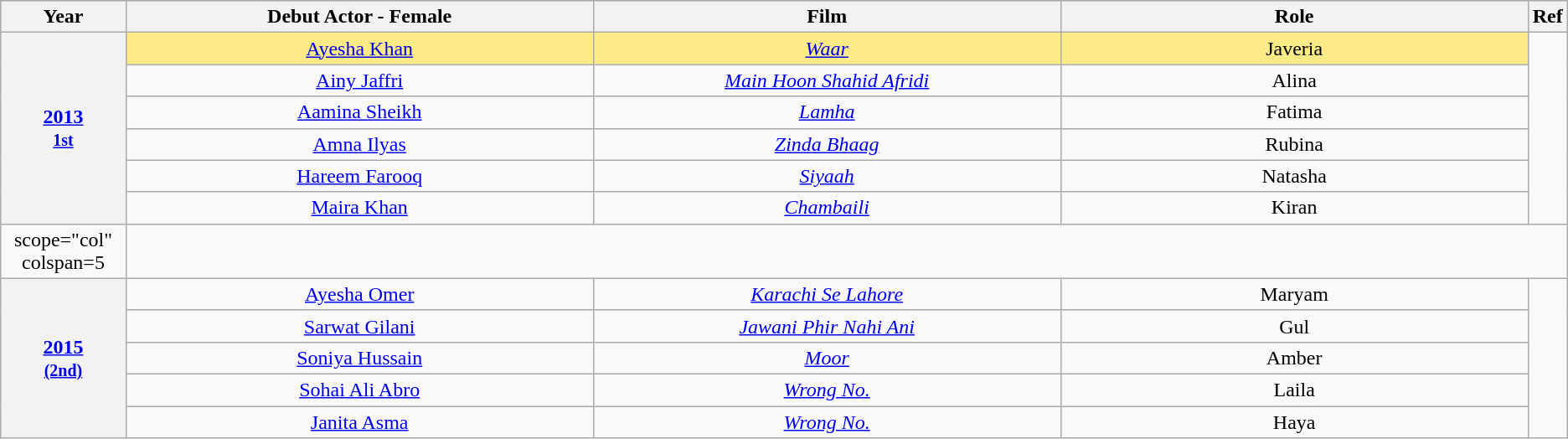<table class="wikitable" style="text-align:center;">
<tr style="background:#bebebe;">
<th scope="col" style="width:8%;">Year</th>
<th scope="col" style="width:30%;">Debut Actor - Female</th>
<th scope="col" style="width:30%;">Film</th>
<th scope="col" style="width:30%;">Role</th>
<th scope="col" style="width:2%;">Ref</th>
</tr>
<tr>
<th scope="row"  rowspan=6 style="text-align:center"><strong><a href='#'>2013</a></strong><br><small><a href='#'>1st</a></small></th>
<td style="background:#FAEB86"><a href='#'>Ayesha Khan</a></td>
<td style="background:#FAEB86"><em><a href='#'>Waar</a></em></td>
<td style="background:#FAEB86">Javeria</td>
<td rowspan=6></td>
</tr>
<tr>
<td><a href='#'>Ainy Jaffri</a></td>
<td><em><a href='#'>Main Hoon Shahid Afridi</a></em></td>
<td>Alina</td>
</tr>
<tr>
<td><a href='#'>Aamina Sheikh</a></td>
<td><em><a href='#'>Lamha</a></em></td>
<td>Fatima</td>
</tr>
<tr>
<td><a href='#'>Amna Ilyas</a></td>
<td><em><a href='#'>Zinda Bhaag</a></em></td>
<td>Rubina</td>
</tr>
<tr>
<td><a href='#'>Hareem Farooq</a></td>
<td><em><a href='#'>Siyaah</a></em></td>
<td>Natasha</td>
</tr>
<tr>
<td><a href='#'>Maira Khan</a></td>
<td><em><a href='#'>Chambaili</a></em></td>
<td>Kiran</td>
</tr>
<tr>
<td>scope="col" colspan=5 </td>
</tr>
<tr>
<th scope="row" rowspan=5 style="text-align:center"><strong><a href='#'>2015</a></strong><br><small><a href='#'>(2nd)</a></small></th>
<td><a href='#'>Ayesha Omer</a></td>
<td><em><a href='#'>Karachi Se Lahore</a></em></td>
<td>Maryam</td>
<td rowspan=5></td>
</tr>
<tr>
<td><a href='#'>Sarwat Gilani</a></td>
<td><em><a href='#'>Jawani Phir Nahi Ani</a></em></td>
<td>Gul</td>
</tr>
<tr>
<td><a href='#'>Soniya Hussain</a></td>
<td><em><a href='#'>Moor</a></em></td>
<td>Amber</td>
</tr>
<tr>
<td><a href='#'>Sohai Ali Abro</a></td>
<td><em><a href='#'>Wrong No.</a></em></td>
<td>Laila</td>
</tr>
<tr>
<td><a href='#'>Janita Asma</a></td>
<td><em><a href='#'>Wrong No.</a></em></td>
<td>Haya</td>
</tr>
</table>
